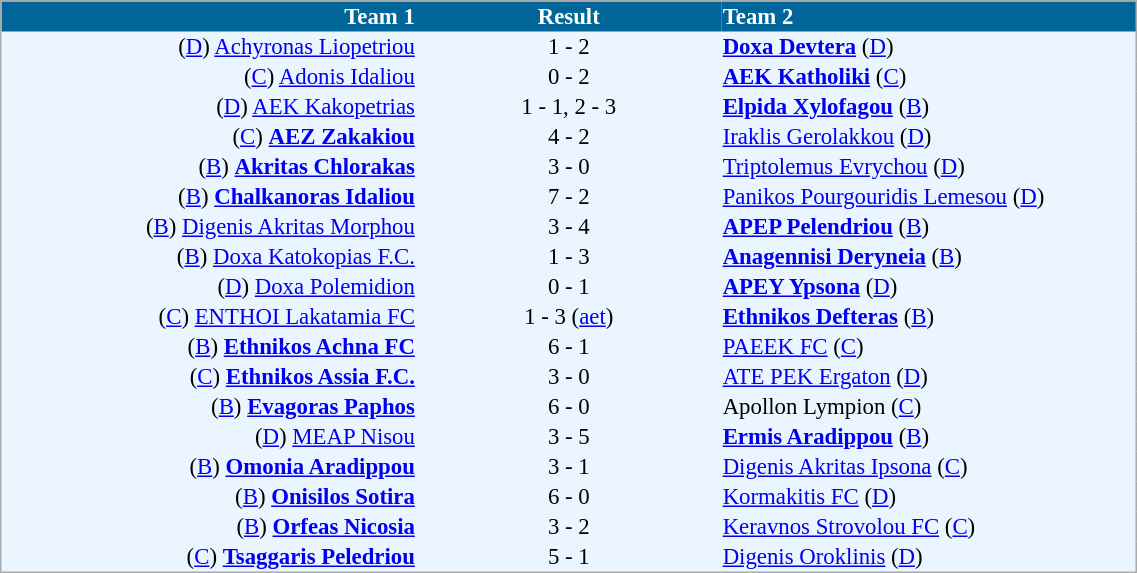<table cellspacing="0" style="background: #EBF5FF; border: 1px #aaa solid; border-collapse: collapse; font-size: 95%;" width=60%>
<tr bgcolor=#006699 style="color:white;">
<th width=30% align="right">Team 1</th>
<th width=22% align="center">Result</th>
<th width=30% align="left">Team 2</th>
</tr>
<tr>
<td align=right>(<a href='#'>D</a>) <a href='#'>Achyronas Liopetriou</a></td>
<td align=center>1 - 2</td>
<td align=left><strong><a href='#'>Doxa Devtera</a></strong> (<a href='#'>D</a>)</td>
</tr>
<tr>
<td align=right>(<a href='#'>C</a>) <a href='#'>Adonis Idaliou</a></td>
<td align=center>0 - 2</td>
<td align=left><strong><a href='#'>AEK Katholiki</a></strong> (<a href='#'>C</a>)</td>
</tr>
<tr>
<td align=right>(<a href='#'>D</a>) <a href='#'>AEK Kakopetrias</a></td>
<td align=center>1 - 1, 2 - 3</td>
<td align=left><strong><a href='#'>Elpida Xylofagou</a></strong> (<a href='#'>B</a>)</td>
</tr>
<tr>
<td align=right>(<a href='#'>C</a>) <strong><a href='#'>AEZ Zakakiou</a></strong></td>
<td align=center>4 - 2</td>
<td align=left><a href='#'>Iraklis Gerolakkou</a> (<a href='#'>D</a>)</td>
</tr>
<tr>
<td align=right>(<a href='#'>B</a>) <strong><a href='#'>Akritas Chlorakas</a></strong></td>
<td align=center>3 - 0</td>
<td align=left><a href='#'>Triptolemus Evrychou</a> (<a href='#'>D</a>)</td>
</tr>
<tr>
<td align=right>(<a href='#'>B</a>) <strong><a href='#'>Chalkanoras Idaliou</a></strong></td>
<td align=center>7 - 2</td>
<td align=left><a href='#'>Panikos Pourgouridis Lemesou</a> (<a href='#'>D</a>)</td>
</tr>
<tr>
<td align=right>(<a href='#'>B</a>) <a href='#'>Digenis Akritas Morphou</a></td>
<td align=center>3 - 4</td>
<td align=left><strong><a href='#'>APEP Pelendriou</a></strong> (<a href='#'>B</a>)</td>
</tr>
<tr>
<td align=right>(<a href='#'>B</a>) <a href='#'>Doxa Katokopias F.C.</a></td>
<td align=center>1 - 3</td>
<td align=left><strong><a href='#'>Anagennisi Deryneia</a></strong> (<a href='#'>B</a>)</td>
</tr>
<tr>
<td align=right>(<a href='#'>D</a>) <a href='#'>Doxa Polemidion</a></td>
<td align=center>0 - 1</td>
<td align=left><strong><a href='#'>APEY Ypsona</a></strong> (<a href='#'>D</a>)</td>
</tr>
<tr>
<td align=right>(<a href='#'>C</a>) <a href='#'>ENTHOI Lakatamia FC</a></td>
<td align=center>1 - 3 (<a href='#'>aet</a>)</td>
<td align=left><strong><a href='#'>Ethnikos Defteras</a></strong> (<a href='#'>B</a>)</td>
</tr>
<tr>
<td align=right>(<a href='#'>B</a>) <strong><a href='#'>Ethnikos Achna FC</a></strong></td>
<td align=center>6 - 1</td>
<td align=left><a href='#'>PAEEK FC</a> (<a href='#'>C</a>)</td>
</tr>
<tr>
<td align=right>(<a href='#'>C</a>) <strong><a href='#'>Ethnikos Assia F.C.</a></strong></td>
<td align=center>3 - 0</td>
<td align=left><a href='#'>ATE PEK Ergaton</a> (<a href='#'>D</a>)</td>
</tr>
<tr>
<td align=right>(<a href='#'>B</a>) <strong><a href='#'>Evagoras Paphos</a></strong></td>
<td align=center>6 - 0</td>
<td align=left>Apollon Lympion (<a href='#'>C</a>)</td>
</tr>
<tr>
<td align=right>(<a href='#'>D</a>) <a href='#'>MEAP Nisou</a></td>
<td align=center>3 - 5</td>
<td align=left><strong><a href='#'>Ermis Aradippou</a></strong> (<a href='#'>B</a>)</td>
</tr>
<tr>
<td align=right>(<a href='#'>B</a>) <strong><a href='#'>Omonia Aradippou</a></strong></td>
<td align=center>3 - 1</td>
<td align=left><a href='#'>Digenis Akritas Ipsona</a> (<a href='#'>C</a>)</td>
</tr>
<tr>
<td align=right>(<a href='#'>B</a>) <strong><a href='#'>Onisilos Sotira</a></strong></td>
<td align=center>6 - 0</td>
<td align=left><a href='#'>Kormakitis FC</a> (<a href='#'>D</a>)</td>
</tr>
<tr>
<td align=right>(<a href='#'>B</a>) <strong><a href='#'>Orfeas Nicosia</a></strong></td>
<td align=center>3 - 2</td>
<td align=left><a href='#'>Keravnos Strovolou FC</a> (<a href='#'>C</a>)</td>
</tr>
<tr>
<td align=right>(<a href='#'>C</a>) <strong><a href='#'>Tsaggaris Peledriou</a></strong></td>
<td align=center>5 - 1</td>
<td align=left><a href='#'>Digenis Oroklinis</a> (<a href='#'>D</a>)</td>
</tr>
<tr>
</tr>
</table>
